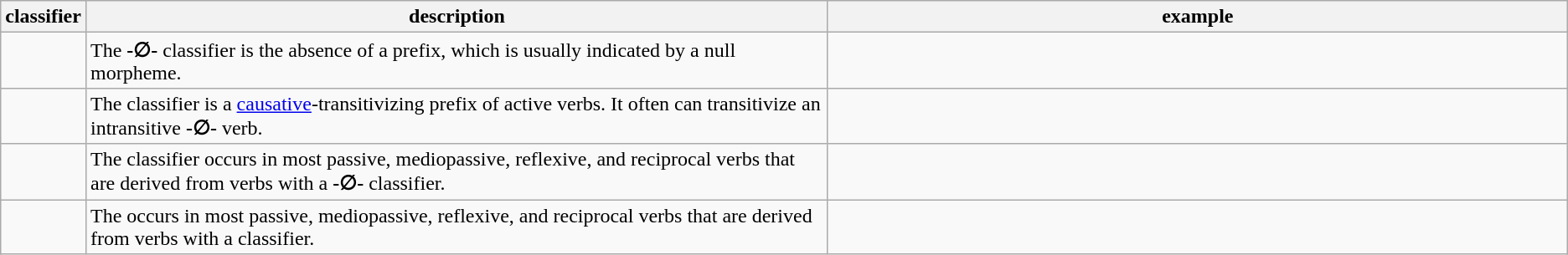<table class="wikitable">
<tr>
<th>classifier</th>
<th width=50%>description</th>
<th width=50%>example</th>
</tr>
<tr>
<td></td>
<td>The <strong>-∅-</strong> classifier is the absence of a prefix, which is usually indicated by a null morpheme.</td>
</tr>
<tr>
<td></td>
<td>The <strong></strong> classifier is a <a href='#'>causative</a>-transitivizing prefix of active verbs. It often can transitivize an intransitive <strong>-∅-</strong> verb.</td>
<td></td>
</tr>
<tr>
<td></td>
<td>The <strong></strong> classifier occurs in most passive, mediopassive, reflexive, and reciprocal verbs that are derived from verbs with a <strong>-∅-</strong> classifier.</td>
<td></td>
</tr>
<tr>
<td></td>
<td>The <strong></strong> occurs in most passive, mediopassive, reflexive, and reciprocal verbs that are derived from verbs with a <strong></strong> classifier.</td>
<td></td>
</tr>
</table>
